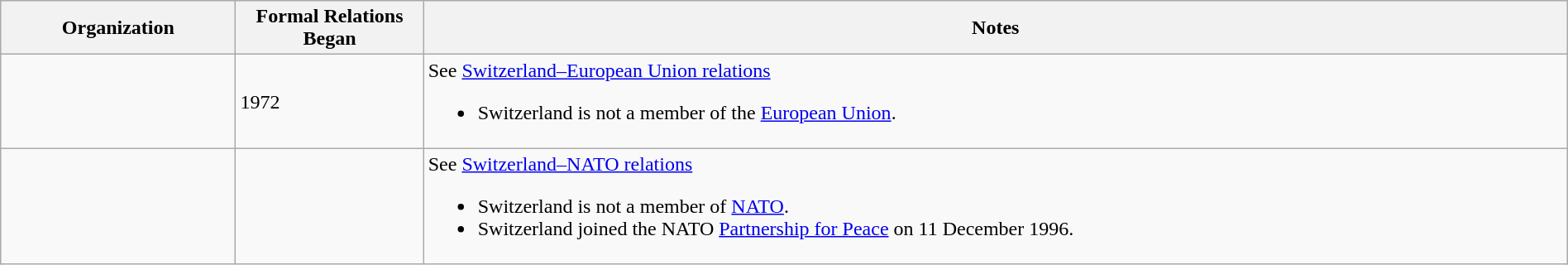<table class="wikitable sortable" border="1" style="width:100%; margin:auto;">
<tr>
<th width="15%">Organization</th>
<th width="12%">Formal Relations Began</th>
<th>Notes</th>
</tr>
<tr -valign="top">
<td></td>
<td>1972</td>
<td>See <a href='#'>Switzerland–European Union relations</a><br><ul><li>Switzerland is not a member of the <a href='#'>European Union</a>.</li></ul></td>
</tr>
<tr -valign="top">
<td></td>
<td></td>
<td>See <a href='#'>Switzerland–NATO relations</a><br><ul><li>Switzerland is not a member of <a href='#'>NATO</a>.</li><li>Switzerland joined the NATO <a href='#'>Partnership for Peace</a> on 11 December 1996.</li></ul></td>
</tr>
</table>
